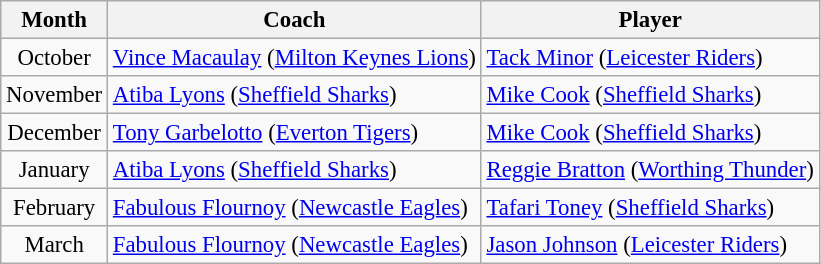<table class="wikitable" style="font-size:95%">
<tr>
<th>Month</th>
<th>Coach</th>
<th>Player</th>
</tr>
<tr --->
<td style="text-align:center">October</td>
<td> <a href='#'>Vince Macaulay</a> (<a href='#'>Milton Keynes Lions</a>)</td>
<td> <a href='#'>Tack Minor</a> (<a href='#'>Leicester Riders</a>)</td>
</tr>
<tr>
<td style="text-align:center">November</td>
<td>  <a href='#'>Atiba Lyons</a> (<a href='#'>Sheffield Sharks</a>)</td>
<td> <a href='#'>Mike Cook</a> (<a href='#'>Sheffield Sharks</a>)</td>
</tr>
<tr>
<td style="text-align:center">December</td>
<td> <a href='#'>Tony Garbelotto</a> (<a href='#'>Everton Tigers</a>)</td>
<td> <a href='#'>Mike Cook</a> (<a href='#'>Sheffield Sharks</a>)</td>
</tr>
<tr>
<td style="text-align:center">January</td>
<td>  <a href='#'>Atiba Lyons</a> (<a href='#'>Sheffield Sharks</a>)</td>
<td> <a href='#'>Reggie Bratton</a> (<a href='#'>Worthing Thunder</a>)</td>
</tr>
<tr>
<td style="text-align:center">February</td>
<td>  <a href='#'>Fabulous Flournoy</a> (<a href='#'>Newcastle Eagles</a>)</td>
<td>   <a href='#'>Tafari Toney</a> (<a href='#'>Sheffield Sharks</a>)</td>
</tr>
<tr>
<td style="text-align:center">March</td>
<td>  <a href='#'>Fabulous Flournoy</a> (<a href='#'>Newcastle Eagles</a>)</td>
<td> <a href='#'>Jason Johnson</a> (<a href='#'>Leicester Riders</a>)</td>
</tr>
</table>
